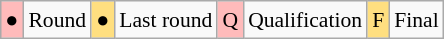<table class="wikitable" style="margin:0.5em auto; font-size:90%; line-height:1.25em;">
<tr>
<td bgcolor="#FFBBBB" align=center>●</td>
<td>Round</td>
<td bgcolor="#FFDF80" align=center>●</td>
<td>Last round</td>
<td bgcolor="#FFBBBB" align=center>Q</td>
<td>Qualification</td>
<td bgcolor="#FFDF80" align=center>F</td>
<td>Final</td>
</tr>
</table>
